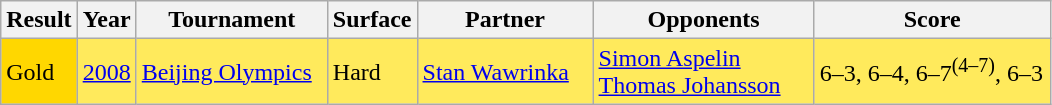<table class="sortable wikitable">
<tr>
<th>Result</th>
<th>Year</th>
<th style="width:120px">Tournament</th>
<th>Surface</th>
<th width=110>Partner</th>
<th style="width:140px">Opponents</th>
<th style="width:150px" class="unsortable">Score</th>
</tr>
<tr style="background:#ffea5c;">
<td bgcolor=gold>Gold</td>
<td><a href='#'>2008</a></td>
<td><a href='#'>Beijing Olympics</a></td>
<td>Hard</td>
<td> <a href='#'>Stan Wawrinka</a></td>
<td> <a href='#'>Simon Aspelin</a><br> <a href='#'>Thomas Johansson</a></td>
<td>6–3, 6–4, 6–7<sup>(4–7)</sup>, 6–3</td>
</tr>
</table>
